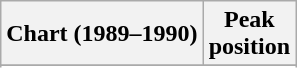<table class="wikitable sortable">
<tr>
<th align="left">Chart (1989–1990)</th>
<th align="center">Peak<br>position</th>
</tr>
<tr>
</tr>
<tr>
</tr>
</table>
